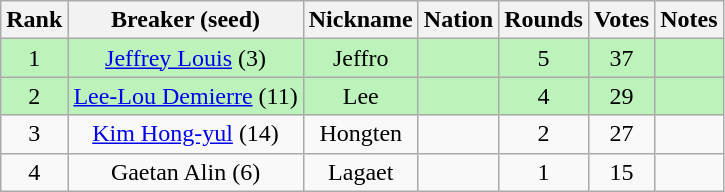<table class="wikitable sortable" style="text-align:center">
<tr>
<th>Rank</th>
<th>Breaker (seed)</th>
<th>Nickname</th>
<th>Nation</th>
<th>Rounds</th>
<th>Votes</th>
<th>Notes</th>
</tr>
<tr bgcolor=bbf3bb>
<td>1</td>
<td><a href='#'>Jeffrey Louis</a> (3)</td>
<td>Jeffro</td>
<td></td>
<td>5</td>
<td>37</td>
<td></td>
</tr>
<tr bgcolor=bbf3bb>
<td>2</td>
<td><a href='#'>Lee-Lou Demierre</a> (11)</td>
<td>Lee</td>
<td></td>
<td>4</td>
<td>29</td>
<td></td>
</tr>
<tr>
<td>3</td>
<td><a href='#'>Kim Hong-yul</a> (14)</td>
<td>Hongten</td>
<td></td>
<td>2</td>
<td>27</td>
<td></td>
</tr>
<tr>
<td>4</td>
<td>Gaetan Alin (6)</td>
<td>Lagaet</td>
<td></td>
<td>1</td>
<td>15</td>
<td></td>
</tr>
</table>
